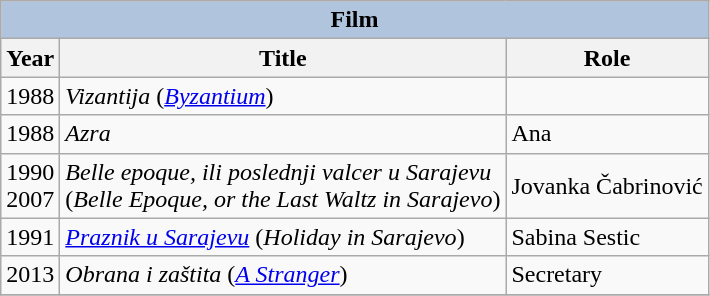<table class="wikitable">
<tr>
<th colspan="4" style="background: LightSteelBlue;">Film</th>
</tr>
<tr>
<th>Year</th>
<th>Title</th>
<th>Role</th>
</tr>
<tr>
<td>1988</td>
<td><em>Vizantija</em> (<em><a href='#'>Byzantium</a></em>)</td>
<td></td>
</tr>
<tr>
<td>1988</td>
<td><em>Azra</em></td>
<td>Ana</td>
</tr>
<tr>
<td>1990<br>2007</td>
<td><em>Belle epoque, ili poslednji valcer u Sarajevu</em> <br>(<em>Belle Epoque, or the Last Waltz in Sarajevo</em>)</td>
<td>Jovanka Čabrinović</td>
</tr>
<tr>
<td>1991</td>
<td><em><a href='#'>Praznik u Sarajevu</a></em> (<em>Holiday in Sarajevo</em>)</td>
<td>Sabina Sestic</td>
</tr>
<tr>
<td>2013</td>
<td><em>Obrana i zaštita</em> (<em><a href='#'>A Stranger</a></em>)</td>
<td>Secretary</td>
</tr>
<tr>
</tr>
</table>
